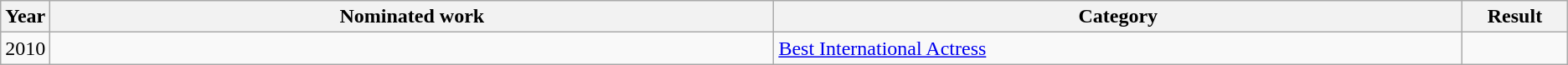<table class="wikitable sortable">
<tr>
<th scope="col" style="width:1em;">Year</th>
<th scope="col" style="width:39em;">Nominated work</th>
<th scope="col" style="width:37em;">Category</th>
<th scope="col" style="width:5em;">Result</th>
</tr>
<tr>
<td>2010</td>
<td></td>
<td><a href='#'>Best International Actress</a></td>
<td></td>
</tr>
</table>
